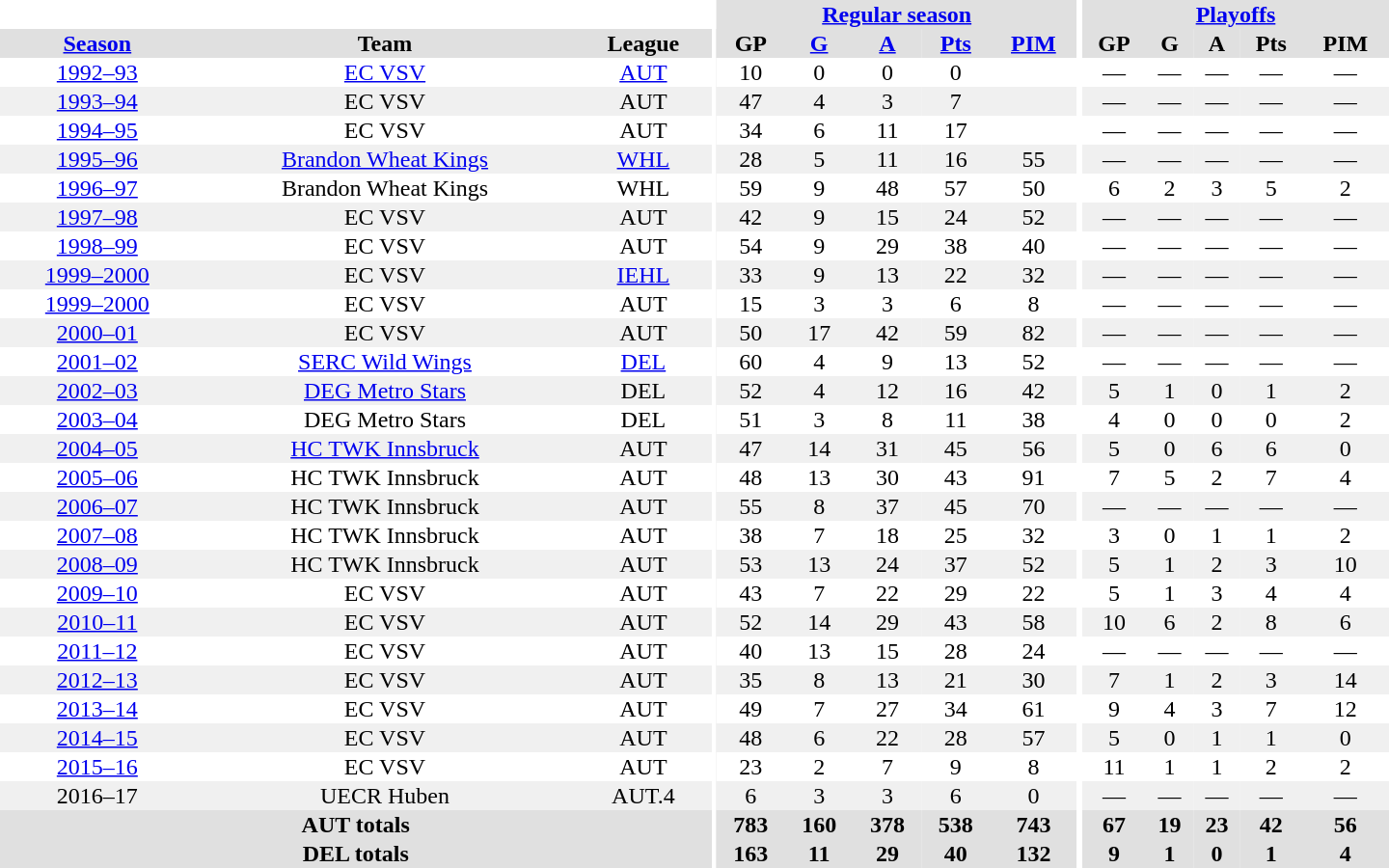<table border="0" cellpadding="1" cellspacing="0" style="text-align:center; width:60em">
<tr bgcolor="#e0e0e0">
<th colspan="3" bgcolor="#ffffff"></th>
<th rowspan="99" bgcolor="#ffffff"></th>
<th colspan="5"><a href='#'>Regular season</a></th>
<th rowspan="99" bgcolor="#ffffff"></th>
<th colspan="5"><a href='#'>Playoffs</a></th>
</tr>
<tr bgcolor="#e0e0e0">
<th><a href='#'>Season</a></th>
<th>Team</th>
<th>League</th>
<th>GP</th>
<th><a href='#'>G</a></th>
<th><a href='#'>A</a></th>
<th><a href='#'>Pts</a></th>
<th><a href='#'>PIM</a></th>
<th>GP</th>
<th>G</th>
<th>A</th>
<th>Pts</th>
<th>PIM</th>
</tr>
<tr>
<td><a href='#'>1992–93</a></td>
<td><a href='#'>EC VSV</a></td>
<td><a href='#'>AUT</a></td>
<td>10</td>
<td>0</td>
<td>0</td>
<td>0</td>
<td></td>
<td>—</td>
<td>—</td>
<td>—</td>
<td>—</td>
<td>—</td>
</tr>
<tr bgcolor="#f0f0f0">
<td><a href='#'>1993–94</a></td>
<td>EC VSV</td>
<td>AUT</td>
<td>47</td>
<td>4</td>
<td>3</td>
<td>7</td>
<td></td>
<td>—</td>
<td>—</td>
<td>—</td>
<td>—</td>
<td>—</td>
</tr>
<tr>
<td><a href='#'>1994–95</a></td>
<td>EC VSV</td>
<td>AUT</td>
<td>34</td>
<td>6</td>
<td>11</td>
<td>17</td>
<td></td>
<td>—</td>
<td>—</td>
<td>—</td>
<td>—</td>
<td>—</td>
</tr>
<tr bgcolor="#f0f0f0">
<td><a href='#'>1995–96</a></td>
<td><a href='#'>Brandon Wheat Kings</a></td>
<td><a href='#'>WHL</a></td>
<td>28</td>
<td>5</td>
<td>11</td>
<td>16</td>
<td>55</td>
<td>—</td>
<td>—</td>
<td>—</td>
<td>—</td>
<td>—</td>
</tr>
<tr>
<td><a href='#'>1996–97</a></td>
<td>Brandon Wheat Kings</td>
<td>WHL</td>
<td>59</td>
<td>9</td>
<td>48</td>
<td>57</td>
<td>50</td>
<td>6</td>
<td>2</td>
<td>3</td>
<td>5</td>
<td>2</td>
</tr>
<tr bgcolor="#f0f0f0">
<td><a href='#'>1997–98</a></td>
<td>EC VSV</td>
<td>AUT</td>
<td>42</td>
<td>9</td>
<td>15</td>
<td>24</td>
<td>52</td>
<td>—</td>
<td>—</td>
<td>—</td>
<td>—</td>
<td>—</td>
</tr>
<tr>
<td><a href='#'>1998–99</a></td>
<td>EC VSV</td>
<td>AUT</td>
<td>54</td>
<td>9</td>
<td>29</td>
<td>38</td>
<td>40</td>
<td>—</td>
<td>—</td>
<td>—</td>
<td>—</td>
<td>—</td>
</tr>
<tr bgcolor="#f0f0f0">
<td><a href='#'>1999–2000</a></td>
<td>EC VSV</td>
<td><a href='#'>IEHL</a></td>
<td>33</td>
<td>9</td>
<td>13</td>
<td>22</td>
<td>32</td>
<td>—</td>
<td>—</td>
<td>—</td>
<td>—</td>
<td>—</td>
</tr>
<tr>
<td><a href='#'>1999–2000</a></td>
<td>EC VSV</td>
<td>AUT</td>
<td>15</td>
<td>3</td>
<td>3</td>
<td>6</td>
<td>8</td>
<td>—</td>
<td>—</td>
<td>—</td>
<td>—</td>
<td>—</td>
</tr>
<tr bgcolor="#f0f0f0">
<td><a href='#'>2000–01</a></td>
<td>EC VSV</td>
<td>AUT</td>
<td>50</td>
<td>17</td>
<td>42</td>
<td>59</td>
<td>82</td>
<td>—</td>
<td>—</td>
<td>—</td>
<td>—</td>
<td>—</td>
</tr>
<tr>
<td><a href='#'>2001–02</a></td>
<td><a href='#'>SERC Wild Wings</a></td>
<td><a href='#'>DEL</a></td>
<td>60</td>
<td>4</td>
<td>9</td>
<td>13</td>
<td>52</td>
<td>—</td>
<td>—</td>
<td>—</td>
<td>—</td>
<td>—</td>
</tr>
<tr bgcolor="#f0f0f0">
<td><a href='#'>2002–03</a></td>
<td><a href='#'>DEG Metro Stars</a></td>
<td>DEL</td>
<td>52</td>
<td>4</td>
<td>12</td>
<td>16</td>
<td>42</td>
<td>5</td>
<td>1</td>
<td>0</td>
<td>1</td>
<td>2</td>
</tr>
<tr>
<td><a href='#'>2003–04</a></td>
<td>DEG Metro Stars</td>
<td>DEL</td>
<td>51</td>
<td>3</td>
<td>8</td>
<td>11</td>
<td>38</td>
<td>4</td>
<td>0</td>
<td>0</td>
<td>0</td>
<td>2</td>
</tr>
<tr bgcolor="#f0f0f0">
<td><a href='#'>2004–05</a></td>
<td><a href='#'>HC TWK Innsbruck</a></td>
<td>AUT</td>
<td>47</td>
<td>14</td>
<td>31</td>
<td>45</td>
<td>56</td>
<td>5</td>
<td>0</td>
<td>6</td>
<td>6</td>
<td>0</td>
</tr>
<tr>
<td><a href='#'>2005–06</a></td>
<td>HC TWK Innsbruck</td>
<td>AUT</td>
<td>48</td>
<td>13</td>
<td>30</td>
<td>43</td>
<td>91</td>
<td>7</td>
<td>5</td>
<td>2</td>
<td>7</td>
<td>4</td>
</tr>
<tr bgcolor="#f0f0f0">
<td><a href='#'>2006–07</a></td>
<td>HC TWK Innsbruck</td>
<td>AUT</td>
<td>55</td>
<td>8</td>
<td>37</td>
<td>45</td>
<td>70</td>
<td>—</td>
<td>—</td>
<td>—</td>
<td>—</td>
<td>—</td>
</tr>
<tr>
<td><a href='#'>2007–08</a></td>
<td>HC TWK Innsbruck</td>
<td>AUT</td>
<td>38</td>
<td>7</td>
<td>18</td>
<td>25</td>
<td>32</td>
<td>3</td>
<td>0</td>
<td>1</td>
<td>1</td>
<td>2</td>
</tr>
<tr bgcolor="#f0f0f0">
<td><a href='#'>2008–09</a></td>
<td>HC TWK Innsbruck</td>
<td>AUT</td>
<td>53</td>
<td>13</td>
<td>24</td>
<td>37</td>
<td>52</td>
<td>5</td>
<td>1</td>
<td>2</td>
<td>3</td>
<td>10</td>
</tr>
<tr>
<td><a href='#'>2009–10</a></td>
<td>EC VSV</td>
<td>AUT</td>
<td>43</td>
<td>7</td>
<td>22</td>
<td>29</td>
<td>22</td>
<td>5</td>
<td>1</td>
<td>3</td>
<td>4</td>
<td>4</td>
</tr>
<tr bgcolor="#f0f0f0">
<td><a href='#'>2010–11</a></td>
<td>EC VSV</td>
<td>AUT</td>
<td>52</td>
<td>14</td>
<td>29</td>
<td>43</td>
<td>58</td>
<td>10</td>
<td>6</td>
<td>2</td>
<td>8</td>
<td>6</td>
</tr>
<tr>
<td><a href='#'>2011–12</a></td>
<td>EC VSV</td>
<td>AUT</td>
<td>40</td>
<td>13</td>
<td>15</td>
<td>28</td>
<td>24</td>
<td>—</td>
<td>—</td>
<td>—</td>
<td>—</td>
<td>—</td>
</tr>
<tr bgcolor="#f0f0f0">
<td><a href='#'>2012–13</a></td>
<td>EC VSV</td>
<td>AUT</td>
<td>35</td>
<td>8</td>
<td>13</td>
<td>21</td>
<td>30</td>
<td>7</td>
<td>1</td>
<td>2</td>
<td>3</td>
<td>14</td>
</tr>
<tr>
<td><a href='#'>2013–14</a></td>
<td>EC VSV</td>
<td>AUT</td>
<td>49</td>
<td>7</td>
<td>27</td>
<td>34</td>
<td>61</td>
<td>9</td>
<td>4</td>
<td>3</td>
<td>7</td>
<td>12</td>
</tr>
<tr bgcolor="#f0f0f0">
<td><a href='#'>2014–15</a></td>
<td>EC VSV</td>
<td>AUT</td>
<td>48</td>
<td>6</td>
<td>22</td>
<td>28</td>
<td>57</td>
<td>5</td>
<td>0</td>
<td>1</td>
<td>1</td>
<td>0</td>
</tr>
<tr>
<td><a href='#'>2015–16</a></td>
<td>EC VSV</td>
<td>AUT</td>
<td>23</td>
<td>2</td>
<td>7</td>
<td>9</td>
<td>8</td>
<td>11</td>
<td>1</td>
<td>1</td>
<td>2</td>
<td>2</td>
</tr>
<tr bgcolor="#f0f0f0">
<td>2016–17</td>
<td>UECR Huben</td>
<td>AUT.4</td>
<td>6</td>
<td>3</td>
<td>3</td>
<td>6</td>
<td>0</td>
<td>—</td>
<td>—</td>
<td>—</td>
<td>—</td>
<td>—</td>
</tr>
<tr bgcolor="#e0e0e0">
<th colspan="3">AUT totals</th>
<th>783</th>
<th>160</th>
<th>378</th>
<th>538</th>
<th>743</th>
<th>67</th>
<th>19</th>
<th>23</th>
<th>42</th>
<th>56</th>
</tr>
<tr bgcolor="#e0e0e0">
<th colspan="3">DEL totals</th>
<th>163</th>
<th>11</th>
<th>29</th>
<th>40</th>
<th>132</th>
<th>9</th>
<th>1</th>
<th>0</th>
<th>1</th>
<th>4</th>
</tr>
</table>
